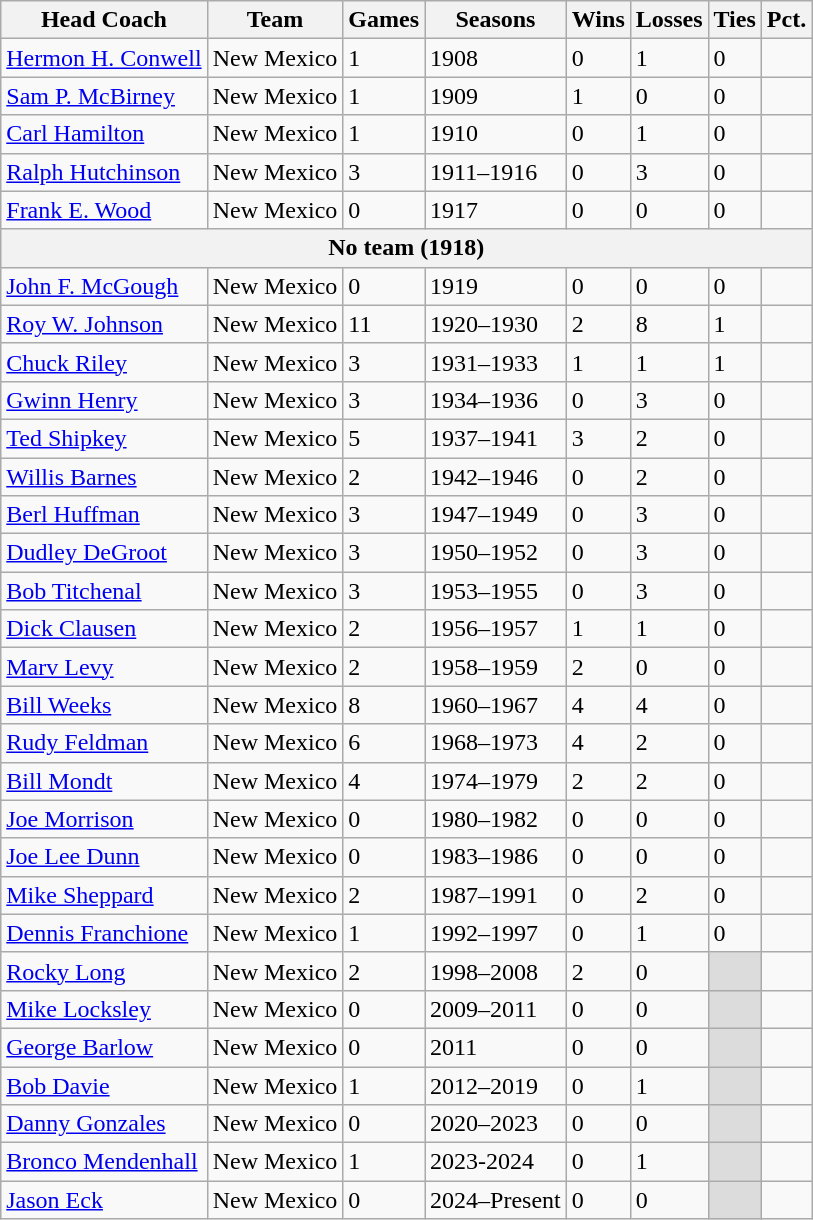<table class="wikitable">
<tr>
<th>Head Coach</th>
<th>Team</th>
<th>Games</th>
<th>Seasons</th>
<th>Wins</th>
<th>Losses</th>
<th>Ties</th>
<th>Pct.</th>
</tr>
<tr>
<td><a href='#'>Hermon H. Conwell</a></td>
<td>New Mexico</td>
<td>1</td>
<td>1908</td>
<td>0</td>
<td>1</td>
<td>0</td>
<td></td>
</tr>
<tr>
<td><a href='#'>Sam P. McBirney</a></td>
<td>New Mexico</td>
<td>1</td>
<td>1909</td>
<td>1</td>
<td>0</td>
<td>0</td>
<td></td>
</tr>
<tr>
<td><a href='#'>Carl Hamilton</a></td>
<td>New Mexico</td>
<td>1</td>
<td>1910</td>
<td>0</td>
<td>1</td>
<td>0</td>
<td></td>
</tr>
<tr>
<td><a href='#'>Ralph Hutchinson</a></td>
<td>New Mexico</td>
<td>3</td>
<td>1911–1916</td>
<td>0</td>
<td>3</td>
<td>0</td>
<td></td>
</tr>
<tr>
<td><a href='#'>Frank E. Wood</a></td>
<td>New Mexico</td>
<td>0</td>
<td>1917</td>
<td>0</td>
<td>0</td>
<td>0</td>
<td></td>
</tr>
<tr>
<th colspan=8>No team (1918)</th>
</tr>
<tr>
<td><a href='#'>John F. McGough</a></td>
<td>New Mexico</td>
<td>0</td>
<td>1919</td>
<td>0</td>
<td>0</td>
<td>0</td>
<td></td>
</tr>
<tr>
<td><a href='#'>Roy W. Johnson</a></td>
<td>New Mexico</td>
<td>11</td>
<td>1920–1930</td>
<td>2</td>
<td>8</td>
<td>1</td>
<td></td>
</tr>
<tr>
<td><a href='#'>Chuck Riley</a></td>
<td>New Mexico</td>
<td>3</td>
<td>1931–1933</td>
<td>1</td>
<td>1</td>
<td>1</td>
<td></td>
</tr>
<tr>
<td><a href='#'>Gwinn Henry</a></td>
<td>New Mexico</td>
<td>3</td>
<td>1934–1936</td>
<td>0</td>
<td>3</td>
<td>0</td>
<td></td>
</tr>
<tr>
<td><a href='#'>Ted Shipkey</a></td>
<td>New Mexico</td>
<td>5</td>
<td>1937–1941</td>
<td>3</td>
<td>2</td>
<td>0</td>
<td></td>
</tr>
<tr>
<td><a href='#'>Willis Barnes</a></td>
<td>New Mexico</td>
<td>2</td>
<td>1942–1946</td>
<td>0</td>
<td>2</td>
<td>0</td>
<td></td>
</tr>
<tr>
<td><a href='#'>Berl Huffman</a></td>
<td>New Mexico</td>
<td>3</td>
<td>1947–1949</td>
<td>0</td>
<td>3</td>
<td>0</td>
<td></td>
</tr>
<tr>
<td><a href='#'>Dudley DeGroot</a></td>
<td>New Mexico</td>
<td>3</td>
<td>1950–1952</td>
<td>0</td>
<td>3</td>
<td>0</td>
<td></td>
</tr>
<tr>
<td><a href='#'>Bob Titchenal</a></td>
<td>New Mexico</td>
<td>3</td>
<td>1953–1955</td>
<td>0</td>
<td>3</td>
<td>0</td>
<td></td>
</tr>
<tr>
<td><a href='#'>Dick Clausen</a></td>
<td>New Mexico</td>
<td>2</td>
<td>1956–1957</td>
<td>1</td>
<td>1</td>
<td>0</td>
<td></td>
</tr>
<tr>
<td><a href='#'>Marv Levy</a></td>
<td>New Mexico</td>
<td>2</td>
<td>1958–1959</td>
<td>2</td>
<td>0</td>
<td>0</td>
<td></td>
</tr>
<tr>
<td><a href='#'>Bill Weeks</a></td>
<td>New Mexico</td>
<td>8</td>
<td>1960–1967</td>
<td>4</td>
<td>4</td>
<td>0</td>
<td></td>
</tr>
<tr>
<td><a href='#'>Rudy Feldman</a></td>
<td>New Mexico</td>
<td>6</td>
<td>1968–1973</td>
<td>4</td>
<td>2</td>
<td>0</td>
<td></td>
</tr>
<tr>
<td><a href='#'>Bill Mondt</a></td>
<td>New Mexico</td>
<td>4</td>
<td>1974–1979</td>
<td>2</td>
<td>2</td>
<td>0</td>
<td></td>
</tr>
<tr>
<td><a href='#'>Joe Morrison</a></td>
<td>New Mexico</td>
<td>0</td>
<td>1980–1982</td>
<td>0</td>
<td>0</td>
<td>0</td>
<td></td>
</tr>
<tr>
<td><a href='#'>Joe Lee Dunn</a></td>
<td>New Mexico</td>
<td>0</td>
<td>1983–1986</td>
<td>0</td>
<td>0</td>
<td>0</td>
<td></td>
</tr>
<tr>
<td><a href='#'>Mike Sheppard</a></td>
<td>New Mexico</td>
<td>2</td>
<td>1987–1991</td>
<td>0</td>
<td>2</td>
<td>0</td>
<td></td>
</tr>
<tr>
<td><a href='#'>Dennis Franchione</a></td>
<td>New Mexico</td>
<td>1</td>
<td>1992–1997</td>
<td>0</td>
<td>1</td>
<td>0</td>
<td></td>
</tr>
<tr>
<td><a href='#'>Rocky Long</a></td>
<td>New Mexico</td>
<td>2</td>
<td>1998–2008</td>
<td>2</td>
<td>0</td>
<td style="background:#DCDCDC;"> </td>
<td></td>
</tr>
<tr>
<td><a href='#'>Mike Locksley</a></td>
<td>New Mexico</td>
<td>0</td>
<td>2009–2011</td>
<td>0</td>
<td>0</td>
<td style="background:#DCDCDC;"> </td>
<td></td>
</tr>
<tr>
<td><a href='#'>George Barlow</a></td>
<td>New Mexico</td>
<td>0</td>
<td>2011</td>
<td>0</td>
<td>0</td>
<td style="background:#DCDCDC;"> </td>
<td></td>
</tr>
<tr>
<td><a href='#'>Bob Davie</a></td>
<td>New Mexico</td>
<td>1</td>
<td>2012–2019</td>
<td>0</td>
<td>1</td>
<td style="background:#DCDCDC;"> </td>
<td></td>
</tr>
<tr>
<td><a href='#'>Danny Gonzales</a></td>
<td>New Mexico</td>
<td>0</td>
<td>2020–2023</td>
<td>0</td>
<td>0</td>
<td style="background:#DCDCDC;"> </td>
<td></td>
</tr>
<tr>
<td><a href='#'>Bronco Mendenhall</a></td>
<td>New Mexico</td>
<td>1</td>
<td>2023-2024</td>
<td>0</td>
<td>1</td>
<td style="background:#DCDCDC;"> </td>
<td></td>
</tr>
<tr>
<td><a href='#'>Jason Eck</a></td>
<td>New Mexico</td>
<td>0</td>
<td>2024–Present</td>
<td>0</td>
<td>0</td>
<td style="background:#DCDCDC;"> </td>
<td></td>
</tr>
</table>
